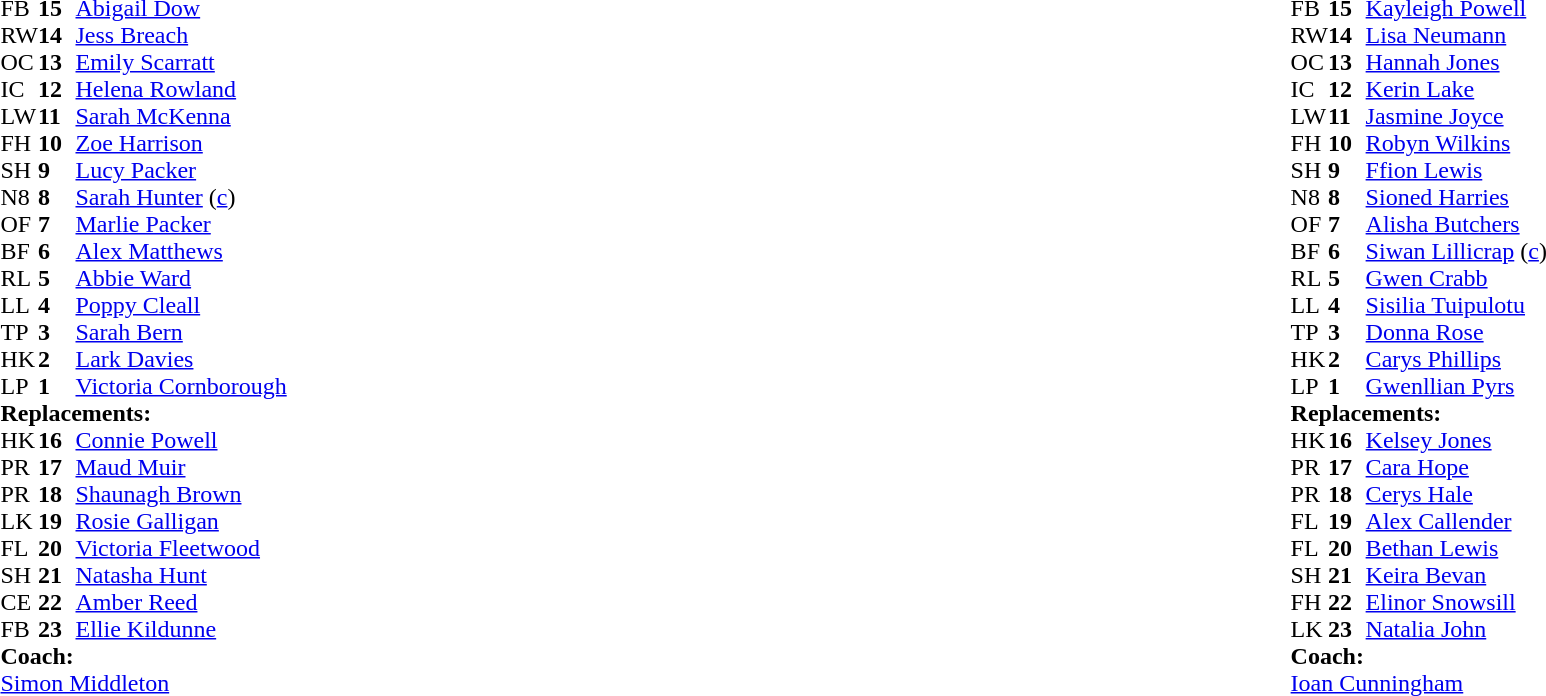<table style="width:100%">
<tr>
<td style="vertical-align:top; width:50%"><br><table cellspacing="0" cellpadding="0">
<tr>
<th width="25"></th>
<th width="25"></th>
</tr>
<tr>
<td>FB</td>
<td><strong>15</strong></td>
<td><a href='#'>Abigail Dow</a></td>
<td></td>
<td></td>
</tr>
<tr>
<td>RW</td>
<td><strong>14</strong></td>
<td><a href='#'>Jess Breach</a></td>
</tr>
<tr>
<td>OC</td>
<td><strong>13</strong></td>
<td><a href='#'>Emily Scarratt</a></td>
</tr>
<tr>
<td>IC</td>
<td><strong>12</strong></td>
<td><a href='#'>Helena Rowland</a></td>
<td></td>
<td></td>
</tr>
<tr>
<td>LW</td>
<td><strong>11</strong></td>
<td><a href='#'>Sarah McKenna</a></td>
</tr>
<tr>
<td>FH</td>
<td><strong>10</strong></td>
<td><a href='#'>Zoe Harrison</a></td>
</tr>
<tr>
<td>SH</td>
<td><strong>9</strong></td>
<td><a href='#'>Lucy Packer</a></td>
</tr>
<tr>
<td>N8</td>
<td><strong>8</strong></td>
<td><a href='#'>Sarah Hunter</a> (<a href='#'>c</a>)</td>
</tr>
<tr>
<td>OF</td>
<td><strong>7</strong></td>
<td><a href='#'>Marlie Packer</a></td>
<td></td>
<td></td>
</tr>
<tr>
<td>BF</td>
<td><strong>6</strong></td>
<td><a href='#'>Alex Matthews</a></td>
<td></td>
<td></td>
</tr>
<tr>
<td>RL</td>
<td><strong>5</strong></td>
<td><a href='#'>Abbie Ward</a></td>
</tr>
<tr>
<td>LL</td>
<td><strong>4</strong></td>
<td><a href='#'>Poppy Cleall</a></td>
<td></td>
<td></td>
</tr>
<tr>
<td>TP</td>
<td><strong>3</strong></td>
<td><a href='#'>Sarah Bern</a></td>
<td></td>
<td></td>
</tr>
<tr>
<td>HK</td>
<td><strong>2</strong></td>
<td><a href='#'>Lark Davies</a></td>
<td></td>
<td></td>
</tr>
<tr>
<td>LP</td>
<td><strong>1</strong></td>
<td><a href='#'>Victoria Cornborough</a></td>
<td></td>
<td></td>
</tr>
<tr>
<td colspan=3><strong>Replacements:</strong></td>
</tr>
<tr>
<td>HK</td>
<td><strong>16</strong></td>
<td><a href='#'>Connie Powell</a></td>
<td></td>
<td></td>
</tr>
<tr>
<td>PR</td>
<td><strong>17</strong></td>
<td><a href='#'>Maud Muir</a></td>
<td></td>
<td></td>
</tr>
<tr>
<td>PR</td>
<td><strong>18</strong></td>
<td><a href='#'>Shaunagh Brown</a></td>
<td></td>
<td></td>
</tr>
<tr>
<td>LK</td>
<td><strong>19</strong></td>
<td><a href='#'>Rosie Galligan</a></td>
<td></td>
<td></td>
</tr>
<tr>
<td>FL</td>
<td><strong>20</strong></td>
<td><a href='#'>Victoria Fleetwood</a></td>
<td></td>
<td></td>
</tr>
<tr>
<td>SH</td>
<td><strong>21</strong></td>
<td><a href='#'>Natasha Hunt</a></td>
<td></td>
<td></td>
</tr>
<tr>
<td>CE</td>
<td><strong>22</strong></td>
<td><a href='#'>Amber Reed</a></td>
<td></td>
<td></td>
</tr>
<tr>
<td>FB</td>
<td><strong>23</strong></td>
<td><a href='#'>Ellie Kildunne</a></td>
<td></td>
<td></td>
</tr>
<tr>
<td colspan=3><strong>Coach:</strong></td>
</tr>
<tr>
<td colspan="4"> <a href='#'>Simon Middleton</a></td>
</tr>
</table>
</td>
<td style="vertical-align:top"></td>
<td style="vertical-align:top; width:50%"><br><table cellspacing="0" cellpadding="0" style="margin:auto">
<tr>
<th width="25"></th>
<th width="25"></th>
</tr>
<tr>
<td>FB</td>
<td><strong>15</strong></td>
<td><a href='#'>Kayleigh Powell</a></td>
</tr>
<tr>
<td>RW</td>
<td><strong>14</strong></td>
<td><a href='#'>Lisa Neumann</a></td>
</tr>
<tr>
<td>OC</td>
<td><strong>13</strong></td>
<td><a href='#'>Hannah Jones</a></td>
</tr>
<tr>
<td>IC</td>
<td><strong>12</strong></td>
<td><a href='#'>Kerin Lake</a></td>
<td></td>
<td></td>
</tr>
<tr>
<td>LW</td>
<td><strong>11</strong></td>
<td><a href='#'>Jasmine Joyce</a></td>
</tr>
<tr>
<td>FH</td>
<td><strong>10</strong></td>
<td><a href='#'>Robyn Wilkins</a></td>
</tr>
<tr>
<td>SH</td>
<td><strong>9</strong></td>
<td><a href='#'>Ffion Lewis</a></td>
<td></td>
<td></td>
</tr>
<tr>
<td>N8</td>
<td><strong>8</strong></td>
<td><a href='#'>Sioned Harries</a></td>
<td></td>
<td></td>
</tr>
<tr>
<td>OF</td>
<td><strong>7</strong></td>
<td><a href='#'>Alisha Butchers</a></td>
<td></td>
<td></td>
</tr>
<tr>
<td>BF</td>
<td><strong>6</strong></td>
<td><a href='#'>Siwan Lillicrap</a> (<a href='#'>c</a>)</td>
</tr>
<tr>
<td>RL</td>
<td><strong>5</strong></td>
<td><a href='#'>Gwen Crabb</a></td>
</tr>
<tr>
<td>LL</td>
<td><strong>4</strong></td>
<td><a href='#'>Sisilia Tuipulotu</a></td>
<td></td>
<td></td>
</tr>
<tr>
<td>TP</td>
<td><strong>3</strong></td>
<td><a href='#'>Donna Rose</a></td>
<td></td>
<td></td>
</tr>
<tr>
<td>HK</td>
<td><strong>2</strong></td>
<td><a href='#'>Carys Phillips</a></td>
<td></td>
<td></td>
</tr>
<tr>
<td>LP</td>
<td><strong>1</strong></td>
<td><a href='#'>Gwenllian Pyrs</a></td>
<td></td>
<td></td>
</tr>
<tr>
<td colspan=3><strong>Replacements:</strong></td>
</tr>
<tr>
<td>HK</td>
<td><strong>16</strong></td>
<td><a href='#'>Kelsey Jones</a></td>
<td></td>
<td></td>
</tr>
<tr>
<td>PR</td>
<td><strong>17</strong></td>
<td><a href='#'>Cara Hope</a></td>
<td></td>
<td></td>
</tr>
<tr>
<td>PR</td>
<td><strong>18</strong></td>
<td><a href='#'>Cerys Hale</a></td>
<td></td>
<td></td>
</tr>
<tr>
<td>FL</td>
<td><strong>19</strong></td>
<td><a href='#'>Alex Callender</a></td>
<td></td>
<td></td>
</tr>
<tr>
<td>FL</td>
<td><strong>20</strong></td>
<td><a href='#'>Bethan Lewis</a></td>
<td></td>
<td></td>
</tr>
<tr>
<td>SH</td>
<td><strong>21</strong></td>
<td><a href='#'>Keira Bevan</a></td>
<td></td>
<td></td>
</tr>
<tr>
<td>FH</td>
<td><strong>22</strong></td>
<td><a href='#'>Elinor Snowsill</a></td>
<td></td>
<td></td>
</tr>
<tr>
<td>LK</td>
<td><strong>23</strong></td>
<td><a href='#'>Natalia John</a></td>
<td></td>
<td></td>
</tr>
<tr>
<td colspan=3><strong>Coach:</strong></td>
</tr>
<tr>
<td colspan="4"> <a href='#'>Ioan Cunningham</a></td>
</tr>
</table>
</td>
</tr>
</table>
